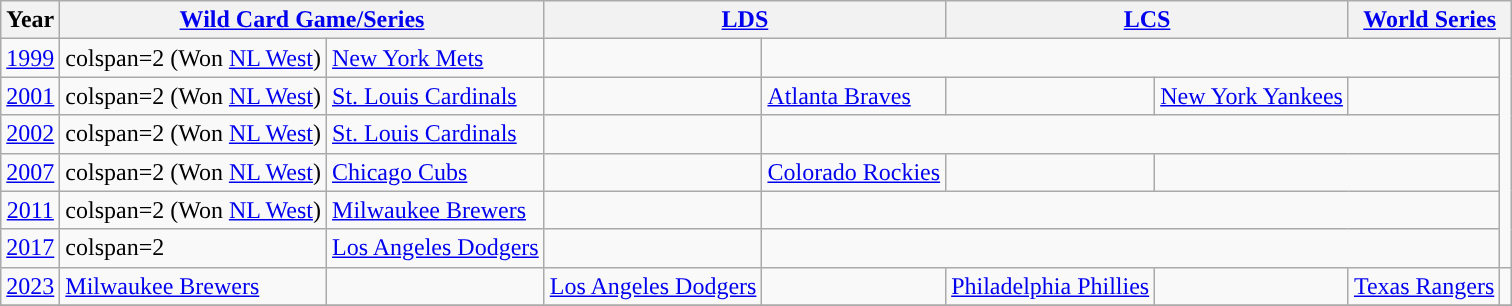<table class="wikitable">
<tr>
<th>Year</th>
<th colspan=2><a href='#'><span>Wild Card Game/Series</span></a></th>
<th colspan=2><a href='#'><span>LDS</span></a></th>
<th colspan=2><a href='#'><span>LCS</span></a></th>
<th colspan=2><a href='#'><span>World Series</span></a></th>
</tr>
<tr>
<td align=center><a href='#'>1999</a></td>
<td>colspan=2  (Won <a href='#'>NL West</a>)</td>
<td><a href='#'>New York Mets</a></td>
<td></td>
<td colspan=4></td>
</tr>
<tr>
<td align=center><a href='#'>2001</a></td>
<td>colspan=2  (Won <a href='#'>NL West</a>)</td>
<td><a href='#'>St. Louis Cardinals</a></td>
<td></td>
<td><a href='#'>Atlanta Braves</a></td>
<td></td>
<td><a href='#'>New York Yankees</a></td>
<td></td>
</tr>
<tr>
<td align=center><a href='#'>2002</a></td>
<td>colspan=2  (Won <a href='#'>NL West</a>)</td>
<td><a href='#'>St. Louis Cardinals</a></td>
<td></td>
<td colspan=4></td>
</tr>
<tr>
<td align=center><a href='#'>2007</a></td>
<td>colspan=2  (Won <a href='#'>NL West</a>)</td>
<td><a href='#'>Chicago Cubs</a></td>
<td></td>
<td><a href='#'>Colorado Rockies</a></td>
<td></td>
<td colspan=2></td>
</tr>
<tr>
<td align=center><a href='#'>2011</a></td>
<td>colspan=2  (Won <a href='#'>NL West</a>)</td>
<td><a href='#'>Milwaukee Brewers</a></td>
<td></td>
<td colspan=4></td>
</tr>
<tr>
<td align=center><a href='#'>2017</a></td>
<td>colspan=2 </td>
<td><a href='#'>Los Angeles Dodgers</a></td>
<td></td>
<td colspan=4></td>
</tr>
<tr>
<td align=center><a href='#'>2023</a></td>
<td><a href='#'>Milwaukee Brewers</a></td>
<td></td>
<td><a href='#'>Los Angeles Dodgers</a></td>
<td></td>
<td><a href='#'>Philadelphia Phillies</a></td>
<td></td>
<td><a href='#'>Texas Rangers</a></td>
<td></td>
</tr>
<tr>
</tr>
</table>
